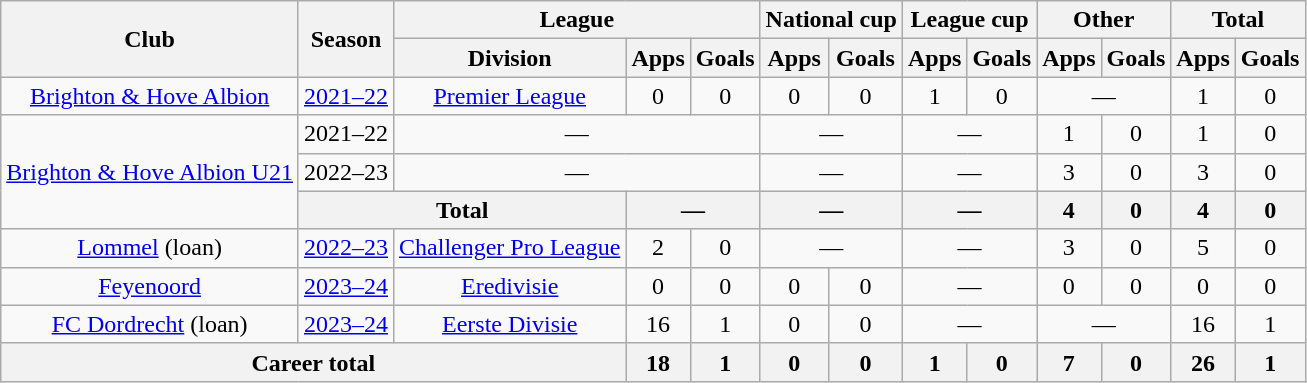<table class="wikitable" style="text-align:center">
<tr>
<th rowspan="2">Club</th>
<th rowspan="2">Season</th>
<th colspan="3">League</th>
<th colspan="2">National cup</th>
<th colspan="2">League cup</th>
<th colspan="2">Other</th>
<th colspan="2">Total</th>
</tr>
<tr>
<th>Division</th>
<th>Apps</th>
<th>Goals</th>
<th>Apps</th>
<th>Goals</th>
<th>Apps</th>
<th>Goals</th>
<th>Apps</th>
<th>Goals</th>
<th>Apps</th>
<th>Goals</th>
</tr>
<tr>
<td><a href='#'>Brighton & Hove Albion</a></td>
<td><a href='#'>2021–22</a></td>
<td><a href='#'>Premier League</a></td>
<td>0</td>
<td>0</td>
<td>0</td>
<td>0</td>
<td>1</td>
<td>0</td>
<td colspan="2">—</td>
<td>1</td>
<td>0</td>
</tr>
<tr>
<td rowspan="3"><a href='#'>Brighton & Hove Albion U21</a></td>
<td>2021–22</td>
<td colspan="3">—</td>
<td colspan="2">—</td>
<td colspan="2">—</td>
<td>1</td>
<td>0</td>
<td>1</td>
<td>0</td>
</tr>
<tr>
<td>2022–23</td>
<td colspan="3">—</td>
<td colspan="2">—</td>
<td colspan="2">—</td>
<td>3</td>
<td>0</td>
<td>3</td>
<td>0</td>
</tr>
<tr>
<th colspan=2>Total</th>
<th colspan=2>—</th>
<th colspan=2>—</th>
<th colspan=2>—</th>
<th>4</th>
<th>0</th>
<th>4</th>
<th>0</th>
</tr>
<tr>
<td><a href='#'>Lommel</a> (loan)</td>
<td><a href='#'>2022–23</a></td>
<td><a href='#'>Challenger Pro League</a></td>
<td>2</td>
<td>0</td>
<td colspan="2">—</td>
<td colspan="2">—</td>
<td>3</td>
<td>0</td>
<td>5</td>
<td>0</td>
</tr>
<tr>
<td><a href='#'>Feyenoord</a></td>
<td><a href='#'>2023–24</a></td>
<td><a href='#'>Eredivisie</a></td>
<td>0</td>
<td>0</td>
<td>0</td>
<td>0</td>
<td colspan="2">—</td>
<td>0</td>
<td>0</td>
<td>0</td>
<td>0</td>
</tr>
<tr>
<td><a href='#'>FC Dordrecht</a> (loan)</td>
<td><a href='#'>2023–24</a></td>
<td><a href='#'>Eerste Divisie</a></td>
<td>16</td>
<td>1</td>
<td>0</td>
<td>0</td>
<td colspan="2">—</td>
<td colspan="2">—</td>
<td>16</td>
<td>1</td>
</tr>
<tr>
<th colspan="3">Career total</th>
<th>18</th>
<th>1</th>
<th>0</th>
<th>0</th>
<th>1</th>
<th>0</th>
<th>7</th>
<th>0</th>
<th>26</th>
<th>1</th>
</tr>
</table>
